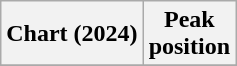<table class="wikitable plainrowheaders" style="text-align:center">
<tr>
<th scope="col">Chart (2024)</th>
<th scope="col">Peak<br>position</th>
</tr>
<tr>
</tr>
</table>
